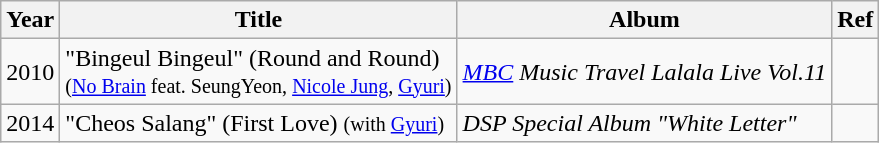<table class="wikitable">
<tr>
<th>Year</th>
<th>Title</th>
<th>Album</th>
<th>Ref</th>
</tr>
<tr>
<td>2010</td>
<td>"Bingeul Bingeul" (Round and Round)<br><small>(<a href='#'>No Brain</a> feat. SeungYeon, <a href='#'>Nicole Jung</a>, <a href='#'>Gyuri</a>)</small></td>
<td><em><a href='#'>MBC</a> Music Travel Lalala Live Vol.11</em></td>
<td></td>
</tr>
<tr>
<td>2014</td>
<td>"Cheos Salang" (First Love) <small>(with <a href='#'>Gyuri</a>)</small></td>
<td><em>DSP Special Album "White Letter"</em></td>
<td></td>
</tr>
</table>
